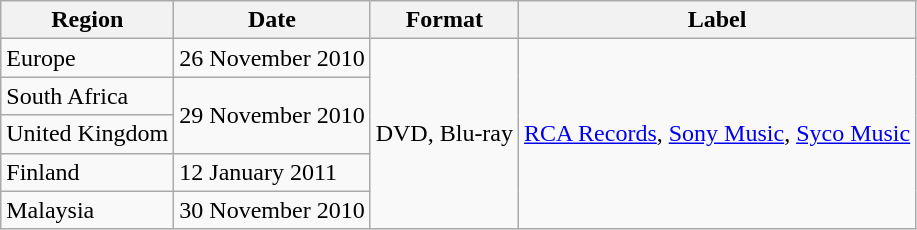<table class="wikitable">
<tr>
<th>Region</th>
<th>Date</th>
<th>Format</th>
<th>Label</th>
</tr>
<tr>
<td>Europe</td>
<td>26 November 2010</td>
<td rowspan="5">DVD, Blu-ray</td>
<td rowspan="5"><a href='#'>RCA Records</a>, <a href='#'>Sony Music</a>, <a href='#'>Syco Music</a></td>
</tr>
<tr>
<td>South Africa</td>
<td rowspan="2">29 November 2010</td>
</tr>
<tr>
<td>United Kingdom</td>
</tr>
<tr>
<td>Finland</td>
<td>12 January 2011</td>
</tr>
<tr>
<td>Malaysia</td>
<td>30 November 2010</td>
</tr>
</table>
